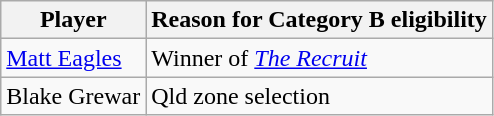<table class="wikitable plainrowheaders">
<tr>
<th scope="col"><strong>Player</strong></th>
<th scope="col"><strong>Reason for Category B eligibility</strong></th>
</tr>
<tr>
<td><a href='#'>Matt Eagles</a></td>
<td>Winner of <em><a href='#'>The Recruit</a></em></td>
</tr>
<tr>
<td>Blake Grewar</td>
<td>Qld zone selection</td>
</tr>
</table>
